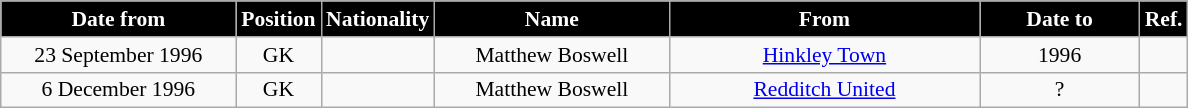<table class="wikitable" style="text-align:center; font-size:90%; ">
<tr>
<th style="background:#000000; color:white; width:150px;">Date from</th>
<th style="background:#000000; color:white; width:50px;">Position</th>
<th style="background:#000000; color:white; width:50px;">Nationality</th>
<th style="background:#000000; color:white; width:150px;">Name</th>
<th style="background:#000000; color:white; width:200px;">From</th>
<th style="background:#000000; color:white; width:100px;">Date to</th>
<th style="background:#000000; color:white; width:25px;">Ref.</th>
</tr>
<tr>
<td>23 September 1996</td>
<td>GK</td>
<td></td>
<td>Matthew Boswell</td>
<td><a href='#'>Hinkley Town</a></td>
<td>1996</td>
<td></td>
</tr>
<tr>
<td>6 December 1996</td>
<td>GK</td>
<td></td>
<td>Matthew Boswell</td>
<td><a href='#'>Redditch United</a></td>
<td>?</td>
<td></td>
</tr>
</table>
